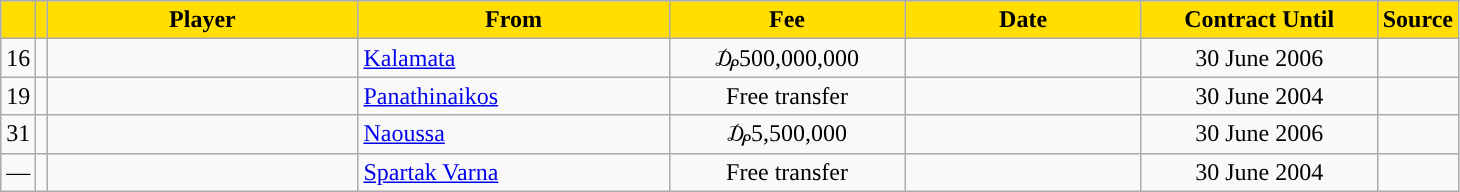<table class="wikitable sortable">
<tr>
<th style="background:#FFDE00"></th>
<th style="background:#FFDE00"></th>
<th width=200 style="background:#FFDE00">Player</th>
<th width=200 style="background:#FFDE00">From</th>
<th width=150 style="background:#FFDE00">Fee</th>
<th width=150 style="background:#FFDE00">Date</th>
<th width=150 style="background:#FFDE00">Contract Until</th>
<th style="background:#FFDE00">Source</th>
</tr>
<tr>
<td align=center>16</td>
<td align=center></td>
<td></td>
<td> <a href='#'>Kalamata</a></td>
<td align=center>₯500,000,000</td>
<td align=center></td>
<td align=center>30 June 2006</td>
<td align=center></td>
</tr>
<tr>
<td align=center>19</td>
<td align=center></td>
<td></td>
<td> <a href='#'>Panathinaikos</a></td>
<td align=center>Free transfer</td>
<td align=center></td>
<td align=center>30 June 2004</td>
<td align=center></td>
</tr>
<tr>
<td align=center>31</td>
<td align=center></td>
<td></td>
<td> <a href='#'>Naoussa</a></td>
<td align=center>₯5,500,000</td>
<td align=center></td>
<td align=center>30 June 2006</td>
<td align=center></td>
</tr>
<tr>
<td align=center>—</td>
<td align=center></td>
<td></td>
<td> <a href='#'>Spartak Varna</a></td>
<td align=center>Free transfer</td>
<td align=center></td>
<td align=center>30 June 2004</td>
<td align=center></td>
</tr>
</table>
